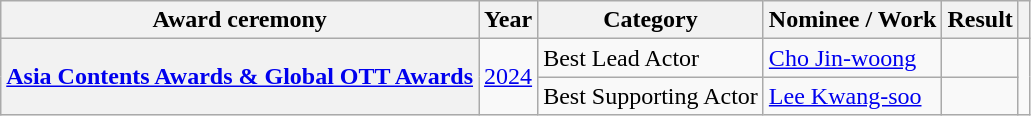<table class="wikitable plainrowheaders sortable">
<tr>
<th scope="col">Award ceremony</th>
<th scope="col">Year</th>
<th scope="col">Category</th>
<th scope="col">Nominee / Work</th>
<th scope="col">Result</th>
<th scope="col" class="unsortable"></th>
</tr>
<tr>
<th scope="row" rowspan="2"><a href='#'>Asia Contents Awards & Global OTT Awards</a></th>
<td rowspan="2" style="text-align:center"><a href='#'>2024</a></td>
<td>Best Lead Actor</td>
<td><a href='#'>Cho Jin-woong</a></td>
<td></td>
<td rowspan="2" style="text-align:center"></td>
</tr>
<tr>
<td>Best Supporting Actor</td>
<td><a href='#'>Lee Kwang-soo</a></td>
<td></td>
</tr>
</table>
